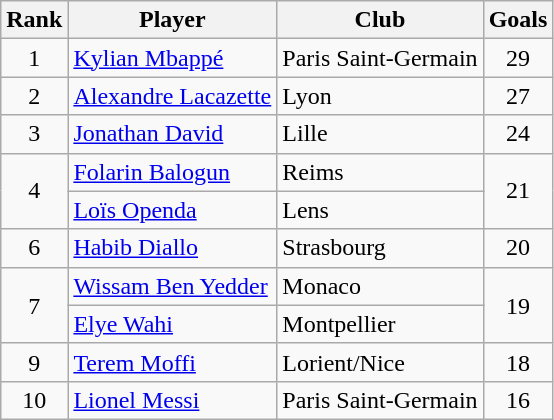<table class="wikitable" style="text-align:center">
<tr>
<th>Rank</th>
<th>Player</th>
<th>Club</th>
<th>Goals</th>
</tr>
<tr>
<td>1</td>
<td align="left"> <a href='#'>Kylian Mbappé</a></td>
<td align="left">Paris Saint-Germain</td>
<td>29</td>
</tr>
<tr>
<td>2</td>
<td align="left"> <a href='#'>Alexandre Lacazette</a></td>
<td align="left">Lyon</td>
<td>27</td>
</tr>
<tr>
<td>3</td>
<td align="left"> <a href='#'>Jonathan David</a></td>
<td align="left">Lille</td>
<td>24</td>
</tr>
<tr>
<td rowspan=2>4</td>
<td align="left"> <a href='#'>Folarin Balogun</a></td>
<td align="left">Reims</td>
<td rowspan=2>21</td>
</tr>
<tr>
<td align="left"> <a href='#'>Loïs Openda</a></td>
<td align="left">Lens</td>
</tr>
<tr>
<td>6</td>
<td align="left"> <a href='#'>Habib Diallo</a></td>
<td align="left">Strasbourg</td>
<td>20</td>
</tr>
<tr>
<td rowspan=2>7</td>
<td align="left"> <a href='#'>Wissam Ben Yedder</a></td>
<td align="left">Monaco</td>
<td rowspan=2>19</td>
</tr>
<tr>
<td align="left"> <a href='#'>Elye Wahi</a></td>
<td align="left">Montpellier</td>
</tr>
<tr>
<td>9</td>
<td align="left"> <a href='#'>Terem Moffi</a></td>
<td align="left">Lorient/Nice</td>
<td>18</td>
</tr>
<tr>
<td>10</td>
<td align="left"> <a href='#'>Lionel Messi</a></td>
<td align="left">Paris Saint-Germain</td>
<td>16</td>
</tr>
</table>
